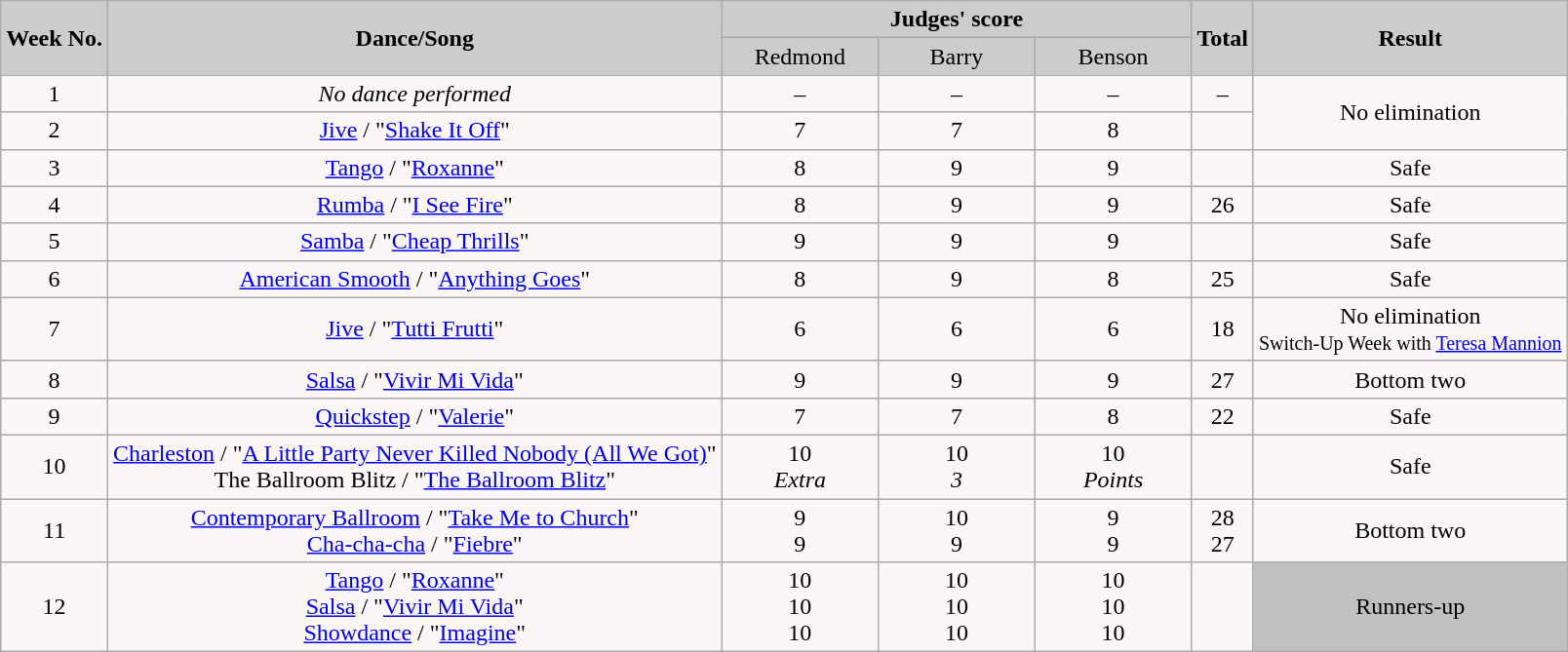<table class="wikitable collapsible">
<tr>
<th rowspan="2" style="background:#ccc; text-align:Center;"><strong>Week No.</strong></th>
<th rowspan="2" style="background:#ccc; text-align:Center;"><strong>Dance/Song</strong></th>
<th colspan="3" style="background:#ccc; text-align:Center;"><strong>Judges' score</strong></th>
<th rowspan="2" style="background:#ccc; text-align:Center;"><strong>Total</strong></th>
<th rowspan="2" style="background:#ccc; text-align:Center;"><strong>Result</strong></th>
</tr>
<tr style="text-align:center; background:#ccc;">
<td style="width:10%; ">Redmond</td>
<td style="width:10%; ">Barry</td>
<td style="width:10%; ">Benson</td>
</tr>
<tr style="text-align:center; background:#faf6f6;">
<td>1</td>
<td><em>No dance performed</em></td>
<td>–</td>
<td>–</td>
<td>–</td>
<td>–</td>
<td rowspan="2">No elimination</td>
</tr>
<tr style="text-align:center; background:#faf6f6;">
<td>2</td>
<td><a href='#'>Jive</a> / "<a href='#'>Shake It Off</a>"</td>
<td>7</td>
<td>7</td>
<td>8</td>
<td></td>
</tr>
<tr style="text-align:center; background:#faf6f6;">
<td>3</td>
<td><a href='#'>Tango</a> / "<a href='#'>Roxanne</a>"</td>
<td>8</td>
<td>9</td>
<td>9</td>
<td></td>
<td>Safe</td>
</tr>
<tr style="text-align:center; background:#faf6f6;">
<td>4</td>
<td><a href='#'>Rumba</a> / "<a href='#'>I See Fire</a>"</td>
<td>8</td>
<td>9</td>
<td>9</td>
<td>26</td>
<td>Safe</td>
</tr>
<tr style="text-align:center; background:#faf6f6;">
<td>5</td>
<td><a href='#'>Samba</a> / "<a href='#'>Cheap Thrills</a>"</td>
<td>9</td>
<td>9</td>
<td>9</td>
<td></td>
<td>Safe</td>
</tr>
<tr style="text-align:center; background:#faf6f6;">
<td>6</td>
<td><a href='#'>American Smooth</a> / "<a href='#'>Anything Goes</a>"</td>
<td>8</td>
<td>9</td>
<td>8</td>
<td>25</td>
<td>Safe</td>
</tr>
<tr style="text-align:center; background:#faf6f6;">
<td>7</td>
<td><a href='#'>Jive</a> / "<a href='#'>Tutti Frutti</a>"</td>
<td>6</td>
<td>6</td>
<td>6</td>
<td>18</td>
<td>No elimination<br><small>Switch-Up Week with <a href='#'>Teresa Mannion</a></small></td>
</tr>
<tr style="text-align:center; background:#faf6f6">
<td>8</td>
<td><a href='#'>Salsa</a> / "<a href='#'>Vivir Mi Vida</a>"</td>
<td>9</td>
<td>9</td>
<td>9</td>
<td>27</td>
<td>Bottom two</td>
</tr>
<tr style="text-align:center; background:#faf6f6">
<td>9</td>
<td><a href='#'>Quickstep</a> / "<a href='#'>Valerie</a>"</td>
<td>7</td>
<td>7</td>
<td>8</td>
<td>22</td>
<td>Safe</td>
</tr>
<tr style="text-align:center; background:#faf6f6">
<td>10</td>
<td><a href='#'>Charleston</a> / "<a href='#'>A Little Party Never Killed Nobody (All We Got)</a>"<br>The Ballroom Blitz / "<a href='#'>The Ballroom Blitz</a>"</td>
<td>10<br><em>Extra</em></td>
<td>10<br><em>3</em></td>
<td>10<br><em>Points</em></td>
<td><br></td>
<td>Safe</td>
</tr>
<tr style="text-align:center; background:#faf6f6">
<td>11</td>
<td><a href='#'>Contemporary Ballroom</a> / "<a href='#'>Take Me to Church</a>"<br><a href='#'>Cha-cha-cha</a> / "<a href='#'>Fiebre</a>"</td>
<td>9<br>9</td>
<td>10<br>9</td>
<td>9<br>9</td>
<td>28<br>27</td>
<td>Bottom two</td>
</tr>
<tr style="text-align:center; background:#faf6f6">
<td>12</td>
<td><a href='#'>Tango</a> / "<a href='#'>Roxanne</a>"<br><a href='#'>Salsa</a> / "<a href='#'>Vivir Mi Vida</a>"<br><a href='#'>Showdance</a> / "<a href='#'>Imagine</a>"</td>
<td>10<br>10<br>10</td>
<td>10<br>10<br>10</td>
<td>10<br>10<br>10</td>
<td><br><br></td>
<td rowspan="3" style="background:silver;">Runners-up</td>
</tr>
</table>
